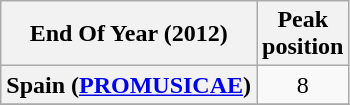<table class="wikitable sortable">
<tr>
<th scope="col">End Of Year (2012)</th>
<th scope="col">Peak<br>position</th>
</tr>
<tr>
<th scope="row">Spain (<a href='#'>PROMUSICAE</a>)</th>
<td style="text-align:center;">8</td>
</tr>
<tr>
</tr>
</table>
